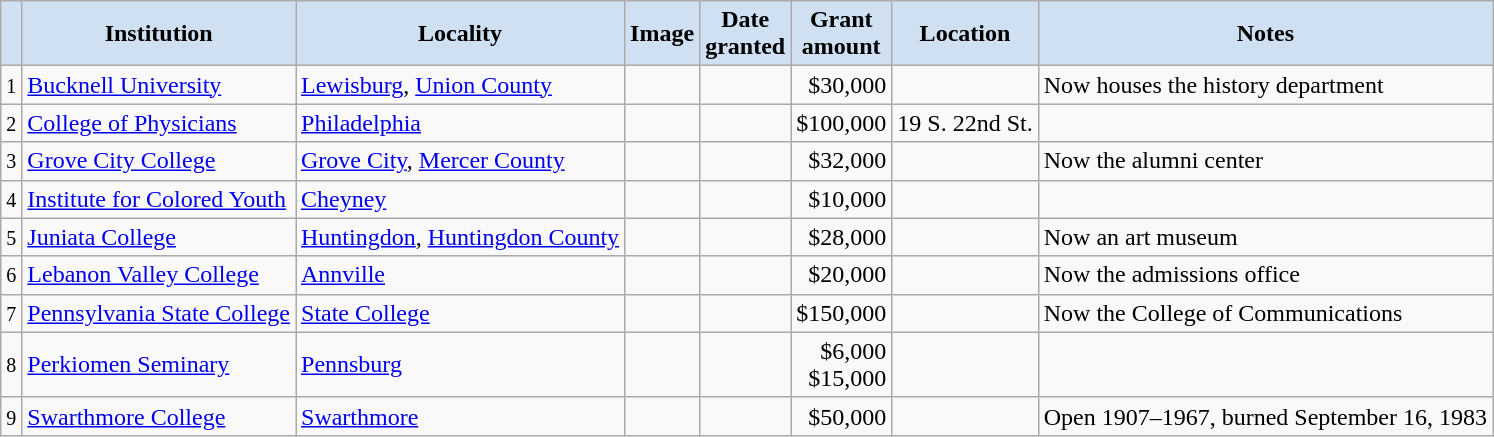<table class="wikitable sortable" align="center">
<tr>
<th style="background-color:#CEE0F2;"></th>
<th style="background-color:#CEE0F2;">Institution</th>
<th style="background-color:#CEE0F2;">Locality</th>
<th style="background-color:#CEE0F2;" class="unsortable">Image</th>
<th style="background-color:#CEE0F2;">Date<br>granted</th>
<th style="background-color:#CEE0F2;">Grant<br>amount</th>
<th style="background-color:#CEE0F2;">Location</th>
<th style="background-color:#CEE0F2;" class="unsortable">Notes</th>
</tr>
<tr ->
<td align=center><small>1</small></td>
<td><a href='#'>Bucknell University</a></td>
<td><a href='#'>Lewisburg</a>, <a href='#'>Union County</a></td>
<td></td>
<td></td>
<td align=right>$30,000</td>
<td></td>
<td>Now houses the history department</td>
</tr>
<tr ->
<td><small>2</small></td>
<td><a href='#'>College of Physicians</a></td>
<td><a href='#'>Philadelphia</a></td>
<td></td>
<td></td>
<td align=right>$100,000</td>
<td>19 S. 22nd St.<br> <small></small></td>
<td></td>
</tr>
<tr ->
<td align=center><small>3</small></td>
<td><a href='#'>Grove City College</a></td>
<td><a href='#'>Grove City</a>, <a href='#'>Mercer County</a></td>
<td></td>
<td></td>
<td align=right>$32,000</td>
<td></td>
<td>Now the alumni center</td>
</tr>
<tr ->
<td align=center><small>4</small></td>
<td><a href='#'>Institute for Colored Youth</a></td>
<td><a href='#'>Cheyney</a></td>
<td></td>
<td></td>
<td align=right>$10,000</td>
<td></td>
<td></td>
</tr>
<tr ->
<td align=center><small>5</small></td>
<td><a href='#'>Juniata College</a></td>
<td><a href='#'>Huntingdon</a>, <a href='#'>Huntingdon County</a></td>
<td></td>
<td></td>
<td align=right>$28,000</td>
<td></td>
<td>Now an art museum</td>
</tr>
<tr ->
<td align=center><small>6</small></td>
<td><a href='#'>Lebanon Valley College</a></td>
<td><a href='#'>Annville</a></td>
<td></td>
<td></td>
<td align=right>$20,000</td>
<td></td>
<td>Now the admissions office</td>
</tr>
<tr ->
<td align=center><small>7</small></td>
<td><a href='#'>Pennsylvania State College</a></td>
<td><a href='#'>State College</a></td>
<td></td>
<td></td>
<td align=right>$150,000</td>
<td></td>
<td>Now the College of Communications</td>
</tr>
<tr ->
<td align=center><small>8</small></td>
<td><a href='#'>Perkiomen Seminary</a></td>
<td><a href='#'>Pennsburg</a></td>
<td></td>
<td><br></td>
<td align=right>$6,000<br>$15,000</td>
<td></td>
<td></td>
</tr>
<tr ->
<td align=center><small>9</small></td>
<td><a href='#'>Swarthmore College</a></td>
<td><a href='#'>Swarthmore</a></td>
<td></td>
<td></td>
<td align=right>$50,000</td>
<td></td>
<td>Open 1907–1967, burned September 16, 1983</td>
</tr>
</table>
